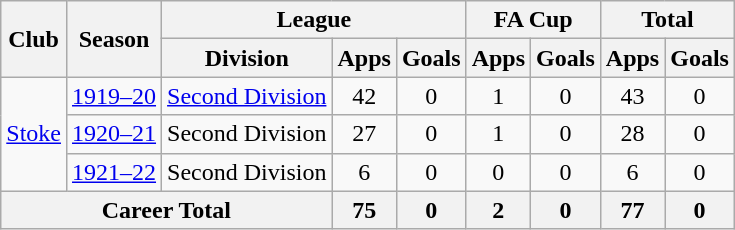<table class="wikitable" style="text-align: center;">
<tr>
<th rowspan="2">Club</th>
<th rowspan="2">Season</th>
<th colspan="3">League</th>
<th colspan="2">FA Cup</th>
<th colspan="2">Total</th>
</tr>
<tr>
<th>Division</th>
<th>Apps</th>
<th>Goals</th>
<th>Apps</th>
<th>Goals</th>
<th>Apps</th>
<th>Goals</th>
</tr>
<tr>
<td rowspan="3"><a href='#'>Stoke</a></td>
<td><a href='#'>1919–20</a></td>
<td><a href='#'>Second Division</a></td>
<td>42</td>
<td>0</td>
<td>1</td>
<td>0</td>
<td>43</td>
<td>0</td>
</tr>
<tr>
<td><a href='#'>1920–21</a></td>
<td>Second Division</td>
<td>27</td>
<td>0</td>
<td>1</td>
<td>0</td>
<td>28</td>
<td>0</td>
</tr>
<tr>
<td><a href='#'>1921–22</a></td>
<td>Second Division</td>
<td>6</td>
<td>0</td>
<td>0</td>
<td>0</td>
<td>6</td>
<td>0</td>
</tr>
<tr>
<th colspan="3">Career Total</th>
<th>75</th>
<th>0</th>
<th>2</th>
<th>0</th>
<th>77</th>
<th>0</th>
</tr>
</table>
